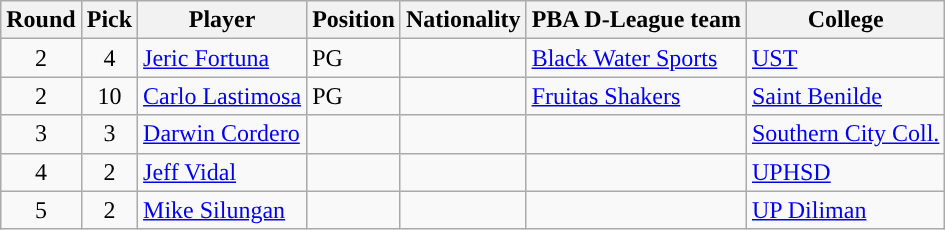<table class="wikitable sortable sortable">
<tr>
<th>Round</th>
<th>Pick</th>
<th>Player</th>
<th>Position</th>
<th>Nationality</th>
<th>PBA D-League team</th>
<th>College</th>
</tr>
<tr>
<td align=center>2</td>
<td align=center>4</td>
<td><a href='#'>Jeric Fortuna</a></td>
<td>PG</td>
<td></td>
<td><a href='#'>Black Water Sports</a></td>
<td><a href='#'>UST</a></td>
</tr>
<tr>
<td align=center>2</td>
<td align=center>10</td>
<td><a href='#'>Carlo Lastimosa</a></td>
<td>PG</td>
<td></td>
<td><a href='#'>Fruitas Shakers</a></td>
<td><a href='#'>Saint Benilde</a></td>
</tr>
<tr>
<td align=center>3</td>
<td align=center>3</td>
<td><a href='#'>Darwin Cordero</a></td>
<td></td>
<td></td>
<td></td>
<td><a href='#'>Southern City Coll.</a></td>
</tr>
<tr>
<td align=center>4</td>
<td align=center>2</td>
<td><a href='#'>Jeff Vidal</a></td>
<td></td>
<td></td>
<td></td>
<td><a href='#'>UPHSD</a></td>
</tr>
<tr>
<td align=center>5</td>
<td align=center>2</td>
<td><a href='#'>Mike Silungan</a></td>
<td></td>
<td></td>
<td></td>
<td><a href='#'>UP Diliman</a></td>
</tr>
</table>
